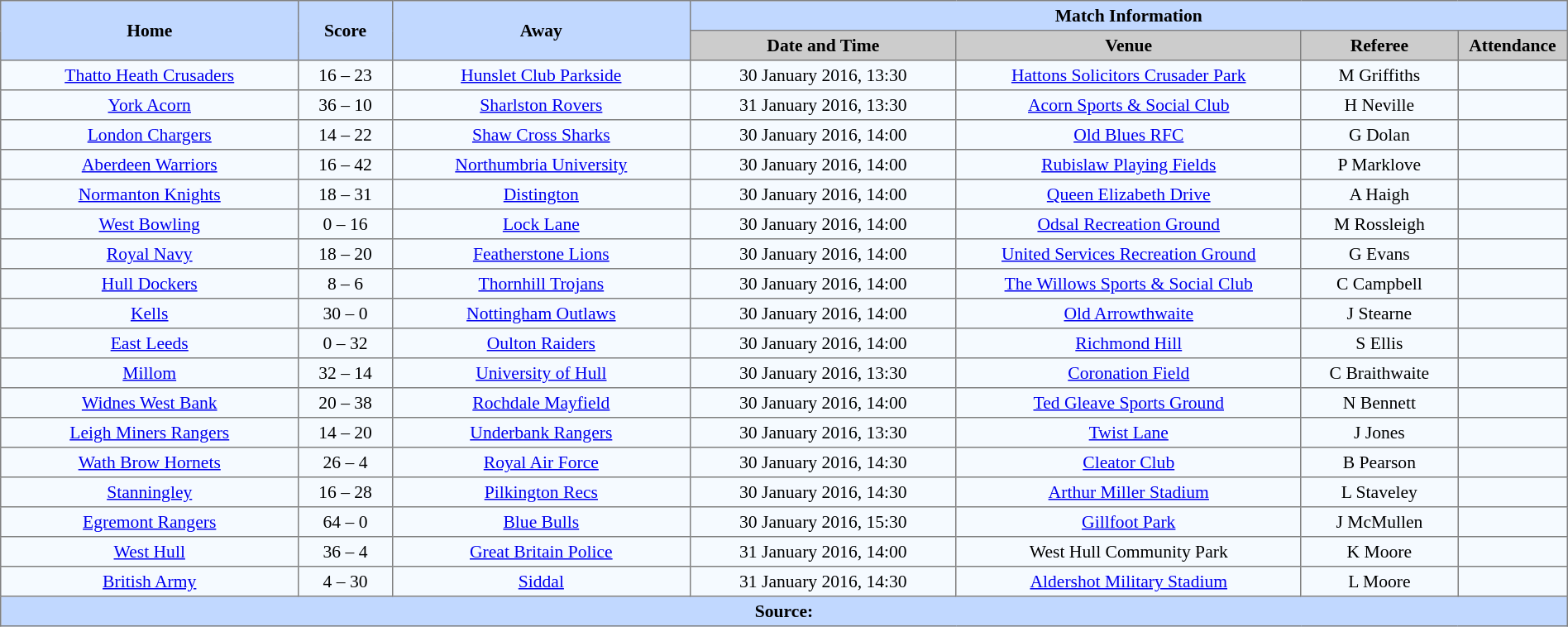<table border=1 style="border-collapse:collapse; font-size:90%; text-align:center;" cellpadding=3 cellspacing=0 width=100%>
<tr bgcolor=#C1D8FF>
<th rowspan=2 width=19%>Home</th>
<th rowspan=2 width=6%>Score</th>
<th rowspan=2 width=19%>Away</th>
<th colspan=6>Match Information</th>
</tr>
<tr bgcolor=#CCCCCC>
<th width=17%>Date and Time</th>
<th width=22%>Venue</th>
<th width=10%>Referee</th>
<th width=7%>Attendance</th>
</tr>
<tr bgcolor=#F5FAFF>
<td><a href='#'>Thatto Heath Crusaders</a></td>
<td>16 – 23</td>
<td><a href='#'>Hunslet Club Parkside</a></td>
<td>30 January 2016, 13:30</td>
<td><a href='#'>Hattons Solicitors Crusader Park</a></td>
<td>M Griffiths</td>
<td></td>
</tr>
<tr bgcolor=#F5FAFF>
<td><a href='#'>York Acorn</a></td>
<td>36 – 10</td>
<td><a href='#'>Sharlston Rovers</a></td>
<td>31 January 2016, 13:30</td>
<td><a href='#'>Acorn Sports & Social Club</a></td>
<td>H Neville</td>
<td></td>
</tr>
<tr bgcolor=#F5FAFF>
<td><a href='#'>London Chargers</a></td>
<td>14 – 22</td>
<td><a href='#'>Shaw Cross Sharks</a></td>
<td>30 January 2016, 14:00</td>
<td><a href='#'>Old Blues RFC</a></td>
<td>G Dolan</td>
<td></td>
</tr>
<tr bgcolor=#F5FAFF>
<td><a href='#'>Aberdeen Warriors</a></td>
<td>16 – 42</td>
<td><a href='#'>Northumbria University</a></td>
<td>30 January 2016, 14:00</td>
<td><a href='#'>Rubislaw Playing Fields</a></td>
<td>P Marklove</td>
<td></td>
</tr>
<tr bgcolor=#F5FAFF>
<td><a href='#'>Normanton Knights</a></td>
<td>18 – 31</td>
<td><a href='#'>Distington</a></td>
<td>30 January 2016, 14:00</td>
<td><a href='#'>Queen Elizabeth Drive</a></td>
<td>A Haigh</td>
<td></td>
</tr>
<tr bgcolor=#F5FAFF>
<td><a href='#'>West Bowling</a></td>
<td>0 – 16</td>
<td><a href='#'>Lock Lane</a></td>
<td>30 January 2016, 14:00</td>
<td><a href='#'>Odsal Recreation Ground</a></td>
<td>M Rossleigh</td>
<td></td>
</tr>
<tr bgcolor=#F5FAFF>
<td><a href='#'>Royal Navy</a></td>
<td>18 – 20</td>
<td><a href='#'>Featherstone Lions</a></td>
<td>30 January 2016, 14:00</td>
<td><a href='#'>United Services Recreation Ground</a></td>
<td>G Evans</td>
<td></td>
</tr>
<tr bgcolor=#F5FAFF>
<td><a href='#'>Hull Dockers</a></td>
<td>8 – 6</td>
<td><a href='#'>Thornhill Trojans</a></td>
<td>30 January 2016, 14:00</td>
<td><a href='#'>The Willows Sports & Social Club</a></td>
<td>C Campbell</td>
<td></td>
</tr>
<tr bgcolor=#F5FAFF>
<td><a href='#'>Kells</a></td>
<td>30 – 0</td>
<td><a href='#'>Nottingham Outlaws</a></td>
<td>30 January 2016, 14:00</td>
<td><a href='#'>Old Arrowthwaite</a></td>
<td>J Stearne</td>
<td></td>
</tr>
<tr bgcolor=#F5FAFF>
<td><a href='#'>East Leeds</a></td>
<td>0 – 32</td>
<td><a href='#'>Oulton Raiders</a></td>
<td>30 January 2016, 14:00</td>
<td><a href='#'>Richmond Hill</a></td>
<td>S Ellis</td>
<td></td>
</tr>
<tr bgcolor=#F5FAFF>
<td><a href='#'>Millom</a></td>
<td>32 – 14</td>
<td><a href='#'>University of Hull</a></td>
<td>30 January 2016, 13:30</td>
<td><a href='#'>Coronation Field</a></td>
<td>C Braithwaite</td>
<td></td>
</tr>
<tr bgcolor=#F5FAFF>
<td><a href='#'>Widnes West Bank</a></td>
<td>20 – 38</td>
<td><a href='#'>Rochdale Mayfield</a></td>
<td>30 January 2016, 14:00</td>
<td><a href='#'>Ted Gleave Sports Ground</a></td>
<td>N Bennett</td>
<td></td>
</tr>
<tr bgcolor=#F5FAFF>
<td><a href='#'>Leigh Miners Rangers</a></td>
<td>14 – 20</td>
<td><a href='#'>Underbank Rangers</a></td>
<td>30 January 2016, 13:30</td>
<td><a href='#'>Twist Lane</a></td>
<td>J Jones</td>
<td></td>
</tr>
<tr bgcolor=#F5FAFF>
<td><a href='#'>Wath Brow Hornets</a></td>
<td>26 – 4</td>
<td><a href='#'>Royal Air Force</a></td>
<td>30 January 2016, 14:30</td>
<td><a href='#'>Cleator Club</a></td>
<td>B Pearson</td>
<td></td>
</tr>
<tr bgcolor=#F5FAFF>
<td><a href='#'>Stanningley</a></td>
<td>16 – 28</td>
<td><a href='#'>Pilkington Recs</a></td>
<td>30 January 2016, 14:30</td>
<td><a href='#'>Arthur Miller Stadium</a></td>
<td>L Staveley</td>
<td></td>
</tr>
<tr bgcolor=#F5FAFF>
<td><a href='#'>Egremont Rangers</a></td>
<td>64 – 0</td>
<td><a href='#'>Blue Bulls</a></td>
<td>30 January 2016, 15:30</td>
<td><a href='#'>Gillfoot Park</a></td>
<td>J McMullen</td>
<td></td>
</tr>
<tr bgcolor=#F5FAFF>
<td><a href='#'>West Hull</a></td>
<td>36 – 4</td>
<td><a href='#'>Great Britain Police</a></td>
<td>31 January 2016, 14:00</td>
<td>West Hull Community Park</td>
<td>K Moore</td>
<td></td>
</tr>
<tr bgcolor=#F5FAFF>
<td><a href='#'>British Army</a></td>
<td>4 – 30</td>
<td><a href='#'>Siddal</a></td>
<td>31 January 2016, 14:30</td>
<td><a href='#'>Aldershot Military Stadium</a></td>
<td>L Moore</td>
<td></td>
</tr>
<tr style="background:#c1d8ff;">
<th colspan=12>Source:</th>
</tr>
</table>
